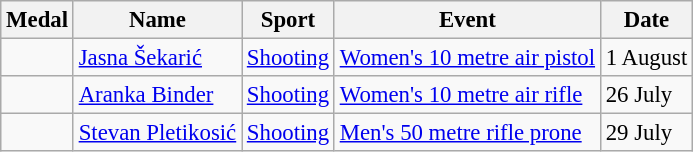<table class="wikitable sortable"  style="font-size:95%">
<tr>
<th>Medal</th>
<th>Name</th>
<th>Sport</th>
<th>Event</th>
<th>Date</th>
</tr>
<tr>
<td></td>
<td><a href='#'>Jasna Šekarić</a></td>
<td><a href='#'>Shooting</a></td>
<td><a href='#'>Women's 10 metre air pistol</a></td>
<td>1 August</td>
</tr>
<tr>
<td></td>
<td><a href='#'>Aranka Binder</a></td>
<td><a href='#'>Shooting</a></td>
<td><a href='#'>Women's 10 metre air rifle</a></td>
<td>26 July</td>
</tr>
<tr>
<td></td>
<td><a href='#'>Stevan Pletikosić</a></td>
<td><a href='#'>Shooting</a></td>
<td><a href='#'>Men's 50 metre rifle prone</a></td>
<td>29 July</td>
</tr>
</table>
